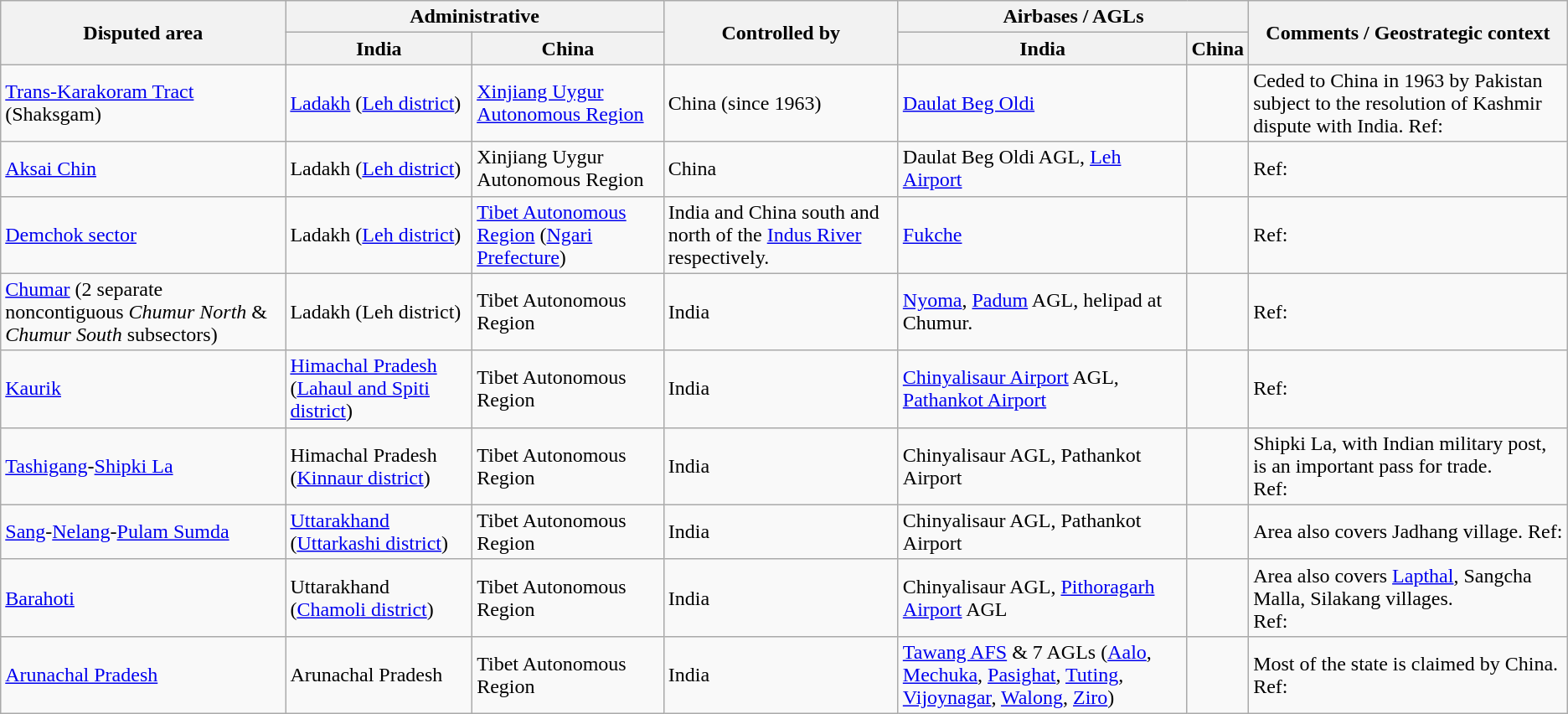<table class="wikitable sortable">
<tr>
<th style="text-align:center;", ! rowspan="2">Disputed area</th>
<th colspan="2">Administrative</th>
<th rowspan="2">Controlled by</th>
<th colspan="2">Airbases / AGLs</th>
<th rowspan="2">Comments / Geostrategic context</th>
</tr>
<tr>
<th>India</th>
<th>China</th>
<th>India</th>
<th>China</th>
</tr>
<tr>
<td><a href='#'>Trans-Karakoram Tract</a> (Shaksgam)</td>
<td><a href='#'>Ladakh</a> (<a href='#'>Leh district</a>)</td>
<td><a href='#'>Xinjiang Uygur Autonomous Region</a></td>
<td>China (since 1963)</td>
<td><a href='#'>Daulat Beg Oldi</a></td>
<td></td>
<td>Ceded to China in 1963 by Pakistan subject to the resolution of Kashmir dispute with India. Ref:</td>
</tr>
<tr>
<td><a href='#'>Aksai Chin</a></td>
<td>Ladakh (<a href='#'>Leh district</a>)</td>
<td>Xinjiang Uygur Autonomous Region</td>
<td>China</td>
<td>Daulat Beg Oldi AGL, <a href='#'>Leh Airport</a></td>
<td></td>
<td>Ref:</td>
</tr>
<tr>
<td><a href='#'>Demchok sector</a></td>
<td>Ladakh (<a href='#'>Leh district</a>)</td>
<td><a href='#'>Tibet Autonomous Region</a> (<a href='#'>Ngari Prefecture</a>)</td>
<td>India and China south and north of the <a href='#'>Indus River</a> respectively.</td>
<td><a href='#'>Fukche</a></td>
<td></td>
<td>Ref:</td>
</tr>
<tr>
<td><a href='#'>Chumar</a> (2 separate noncontiguous <em>Chumur North</em> & <em>Chumur South</em> subsectors)</td>
<td>Ladakh (Leh district)</td>
<td>Tibet Autonomous Region</td>
<td>India</td>
<td><a href='#'>Nyoma</a>, <a href='#'>Padum</a> AGL, helipad at Chumur.</td>
<td></td>
<td>Ref:</td>
</tr>
<tr>
<td><a href='#'>Kaurik</a></td>
<td><a href='#'>Himachal Pradesh</a> (<a href='#'>Lahaul and Spiti district</a>)</td>
<td>Tibet Autonomous Region</td>
<td>India</td>
<td><a href='#'>Chinyalisaur Airport</a> AGL, <a href='#'>Pathankot Airport</a></td>
<td></td>
<td>Ref:</td>
</tr>
<tr>
<td><a href='#'>Tashigang</a>-<a href='#'>Shipki La</a></td>
<td>Himachal Pradesh (<a href='#'>Kinnaur district</a>)</td>
<td>Tibet Autonomous Region</td>
<td>India</td>
<td>Chinyalisaur AGL, Pathankot Airport</td>
<td></td>
<td>Shipki La, with Indian military post, is an important pass for trade. <br>Ref:</td>
</tr>
<tr>
<td><a href='#'>Sang</a>-<a href='#'>Nelang</a>-<a href='#'>Pulam Sumda</a></td>
<td><a href='#'>Uttarakhand</a> (<a href='#'>Uttarkashi district</a>)</td>
<td>Tibet Autonomous Region</td>
<td>India</td>
<td>Chinyalisaur AGL, Pathankot Airport</td>
<td></td>
<td>Area also covers Jadhang village. Ref:</td>
</tr>
<tr>
<td><a href='#'>Barahoti</a></td>
<td>Uttarakhand (<a href='#'>Chamoli district</a>)</td>
<td>Tibet Autonomous Region</td>
<td>India</td>
<td>Chinyalisaur AGL, <a href='#'>Pithoragarh Airport</a> AGL</td>
<td></td>
<td>Area also covers <a href='#'>Lapthal</a>, Sangcha Malla, Silakang villages. <br>Ref:</td>
</tr>
<tr>
<td><a href='#'>Arunachal Pradesh</a></td>
<td>Arunachal Pradesh</td>
<td>Tibet Autonomous Region</td>
<td>India</td>
<td><a href='#'>Tawang AFS</a> & 7 AGLs (<a href='#'>Aalo</a>, <a href='#'>Mechuka</a>, <a href='#'>Pasighat</a>, <a href='#'>Tuting</a>, <a href='#'>Vijoynagar</a>, <a href='#'>Walong</a>, <a href='#'>Ziro</a>)</td>
<td></td>
<td>Most of the state is claimed by China. <br>Ref:</td>
</tr>
</table>
